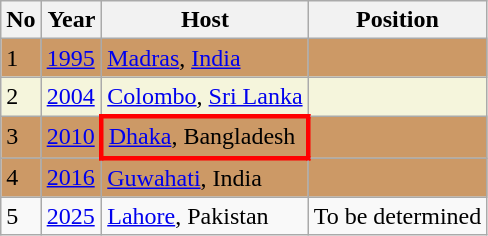<table class="wikitable">
<tr>
<th>No</th>
<th>Year</th>
<th>Host</th>
<th>Position</th>
</tr>
<tr bgcolor=#cc9966>
<td>1</td>
<td><a href='#'>1995</a></td>
<td> <a href='#'>Madras</a>, <a href='#'>India</a></td>
<td></td>
</tr>
<tr bgcolor=beige>
<td>2</td>
<td><a href='#'>2004</a></td>
<td> <a href='#'>Colombo</a>, <a href='#'>Sri Lanka</a></td>
<td></td>
</tr>
<tr bgcolor=#cc9966>
<td>3</td>
<td><a href='#'>2010</a></td>
<td style="border: 3px solid red"> <a href='#'>Dhaka</a>, Bangladesh</td>
<td></td>
</tr>
<tr bgcolor=#cc9966>
<td>4</td>
<td><a href='#'>2016</a></td>
<td> <a href='#'>Guwahati</a>, India</td>
<td></td>
</tr>
<tr>
<td>5</td>
<td><a href='#'>2025</a></td>
<td> <a href='#'>Lahore</a>, Pakistan</td>
<td {{center>To be determined</td>
</tr>
</table>
